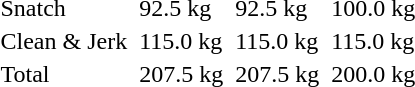<table>
<tr>
<td>Snatch</td>
<td></td>
<td>92.5 kg</td>
<td></td>
<td>92.5 kg</td>
<td></td>
<td>100.0 kg</td>
</tr>
<tr>
<td>Clean & Jerk</td>
<td></td>
<td>115.0 kg</td>
<td></td>
<td>115.0 kg</td>
<td></td>
<td>115.0 kg</td>
</tr>
<tr>
<td>Total</td>
<td></td>
<td>207.5 kg</td>
<td></td>
<td>207.5 kg</td>
<td></td>
<td>200.0 kg</td>
</tr>
</table>
